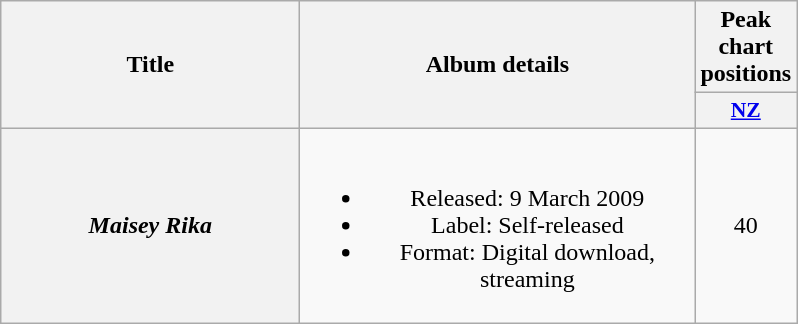<table class="wikitable plainrowheaders" style="text-align:center;">
<tr>
<th scope="col" rowspan="2" style="width:12em;">Title</th>
<th scope="col" rowspan="2" style="width:16em;">Album details</th>
<th scope="col" colspan="1">Peak chart positions</th>
</tr>
<tr>
<th scope="col" style="width:3em;font-size:90%;"><a href='#'>NZ</a><br></th>
</tr>
<tr>
<th scope="row"><em>Maisey Rika</em></th>
<td><br><ul><li>Released: 9 March 2009</li><li>Label: Self-released</li><li>Format: Digital download, streaming</li></ul></td>
<td>40</td>
</tr>
</table>
